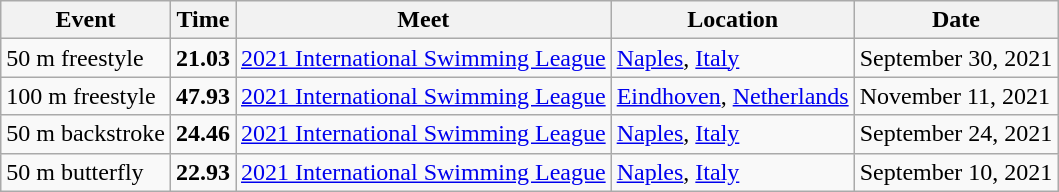<table class="wikitable">
<tr>
<th>Event</th>
<th>Time</th>
<th>Meet</th>
<th>Location</th>
<th>Date</th>
</tr>
<tr>
<td>50 m freestyle</td>
<td style="text-align:center;"><strong>21.03</strong></td>
<td><a href='#'>2021 International Swimming League</a></td>
<td><a href='#'>Naples</a>, <a href='#'>Italy</a></td>
<td>September 30, 2021</td>
</tr>
<tr>
<td>100 m freestyle</td>
<td style="text-align:center;"><strong>47.93</strong></td>
<td><a href='#'>2021 International Swimming League</a></td>
<td><a href='#'>Eindhoven</a>, <a href='#'>Netherlands</a></td>
<td>November 11, 2021</td>
</tr>
<tr>
<td>50 m backstroke</td>
<td style="text-align:center;"><strong>24.46</strong></td>
<td><a href='#'>2021 International Swimming League</a></td>
<td><a href='#'>Naples</a>, <a href='#'>Italy</a></td>
<td>September 24, 2021</td>
</tr>
<tr>
<td>50 m butterfly</td>
<td style="text-align:center;"><strong>22.93</strong></td>
<td><a href='#'>2021 International Swimming League</a></td>
<td><a href='#'>Naples</a>, <a href='#'>Italy</a></td>
<td>September 10, 2021</td>
</tr>
</table>
